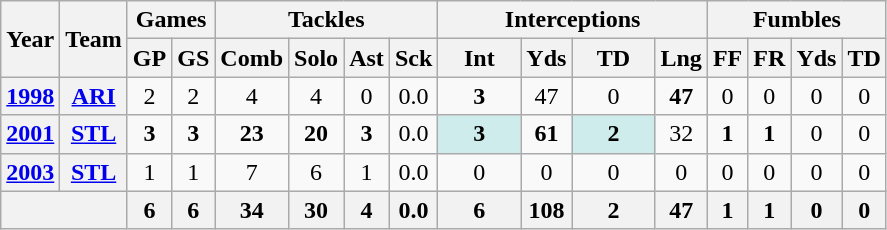<table class="wikitable" style="text-align:center">
<tr>
<th rowspan="2">Year</th>
<th rowspan="2">Team</th>
<th colspan="2">Games</th>
<th colspan="4">Tackles</th>
<th colspan="4">Interceptions</th>
<th colspan="4">Fumbles</th>
</tr>
<tr>
<th>GP</th>
<th>GS</th>
<th>Comb</th>
<th>Solo</th>
<th>Ast</th>
<th>Sck</th>
<th>Int</th>
<th>Yds</th>
<th>TD</th>
<th>Lng</th>
<th>FF</th>
<th>FR</th>
<th>Yds</th>
<th>TD</th>
</tr>
<tr>
<th><a href='#'>1998</a></th>
<th><a href='#'>ARI</a></th>
<td>2</td>
<td>2</td>
<td>4</td>
<td>4</td>
<td>0</td>
<td>0.0</td>
<td><strong>3</strong></td>
<td>47</td>
<td>0</td>
<td><strong>47</strong></td>
<td>0</td>
<td>0</td>
<td>0</td>
<td>0</td>
</tr>
<tr>
<th><a href='#'>2001</a></th>
<th><a href='#'>STL</a></th>
<td><strong>3</strong></td>
<td><strong>3</strong></td>
<td><strong>23</strong></td>
<td><strong>20</strong></td>
<td><strong>3</strong></td>
<td>0.0</td>
<td style="background:#cfecec; width:3em;"><strong>3</strong></td>
<td><strong>61</strong></td>
<td style="background:#cfecec; width:3em;"><strong>2</strong></td>
<td>32</td>
<td><strong>1</strong></td>
<td><strong>1</strong></td>
<td>0</td>
<td>0</td>
</tr>
<tr>
<th><a href='#'>2003</a></th>
<th><a href='#'>STL</a></th>
<td>1</td>
<td>1</td>
<td>7</td>
<td>6</td>
<td>1</td>
<td>0.0</td>
<td>0</td>
<td>0</td>
<td>0</td>
<td>0</td>
<td>0</td>
<td>0</td>
<td>0</td>
<td>0</td>
</tr>
<tr>
<th colspan="2"></th>
<th>6</th>
<th>6</th>
<th>34</th>
<th>30</th>
<th>4</th>
<th>0.0</th>
<th>6</th>
<th>108</th>
<th>2</th>
<th>47</th>
<th>1</th>
<th>1</th>
<th>0</th>
<th>0</th>
</tr>
</table>
